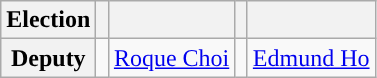<table class="wikitable">
<tr>
<th>Election</th>
<th style="width:1px;"></th>
<th></th>
<th style="width:1px;"></th>
<th></th>
</tr>
<tr>
<th>Deputy</th>
<td width=1px style="background-color: "></td>
<td colspan = 1><a href='#'>Roque Choi</a></td>
<td width=1px style="background-color: "></td>
<td colspan = 1><a href='#'>Edmund Ho</a></td>
</tr>
</table>
